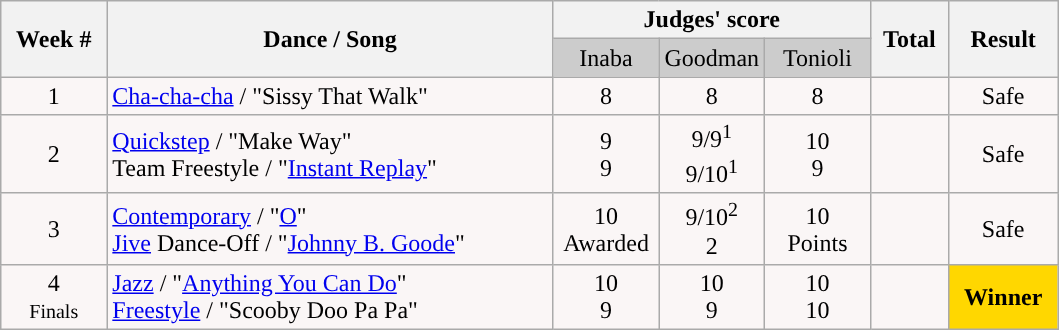<table class="wikitable" style="text-align:center;">
<tr style="text-align:center;">
<th rowspan="2" bgcolor="#CCCCCC" align="Center">Week #</th>
<th rowspan="2" bgcolor="#CCCCCC" align="Center">Dance / Song</th>
<th colspan="3" bgcolor="#CCCCCC" align="Center">Judges' score</th>
<th rowspan="2" bgcolor="#CCCCCC" align="Center">Total</th>
<th rowspan="2" bgcolor="#CCCCCC" align="Center">Result</th>
</tr>
<tr>
<td bgcolor="#CCCCCC" width="10%" align="center">Inaba</td>
<td bgcolor="#CCCCCC" width="10%" align="center">Goodman</td>
<td bgcolor="#CCCCCC" width="10%" align="center">Tonioli</td>
</tr>
<tr>
<td bgcolor="#FAF6F6">1</td>
<td align="left" bgcolor="#FAF6F6"><a href='#'>Cha-cha-cha</a> / "Sissy That Walk"</td>
<td bgcolor="#FAF6F6">8</td>
<td bgcolor="#FAF6F6">8</td>
<td bgcolor="#FAF6F6">8</td>
<td bgcolor="#FAF6F6"></td>
<td bgcolor="#FAF6F6">Safe</td>
</tr>
<tr>
<td bgcolor="#FAF6F6">2</td>
<td align="left" bgcolor="#FAF6F6"><a href='#'>Quickstep</a> / "Make Way"<br>Team Freestyle / "<a href='#'>Instant Replay</a>"</td>
<td bgcolor="#FAF6F6">9<br>9</td>
<td bgcolor="#FAF6F6">9/9<sup>1</sup><br>9/10<sup>1</sup></td>
<td bgcolor="#FAF6F6">10<br>9</td>
<td bgcolor="#FAF6F6"><br></td>
<td bgcolor="#FAF6F6">Safe</td>
</tr>
<tr>
<td bgcolor="#FAF6F6">3</td>
<td align="left" bgcolor="#FAF6F6"><a href='#'>Contemporary</a> / "<a href='#'>O</a>"<br><a href='#'>Jive</a> Dance-Off / "<a href='#'>Johnny B. Goode</a>"</td>
<td bgcolor="#FAF6F6">10<br>Awarded</td>
<td bgcolor="#FAF6F6">9/10<sup>2</sup><br>2</td>
<td bgcolor="#FAF6F6">10<br>Points</td>
<td bgcolor="#FAF6F6"><br></td>
<td bgcolor="#FAF6F6">Safe</td>
</tr>
<tr>
<td bgcolor="FAF6F6">4<br><small>Finals</small></td>
<td align="left" bgcolor="FAF6F6"><a href='#'>Jazz</a> / "<a href='#'>Anything You Can Do</a>"<br><a href='#'>Freestyle</a> / "Scooby Doo Pa Pa"</td>
<td bgcolor="FAF6F6">10<br>9</td>
<td bgcolor="FAF6F6">10<br>9</td>
<td bgcolor="FAF6F6">10<br>10</td>
<td bgcolor="FAF6F6"><br></td>
<th style="background:gold;"><strong>Winner</strong></th>
</tr>
</table>
